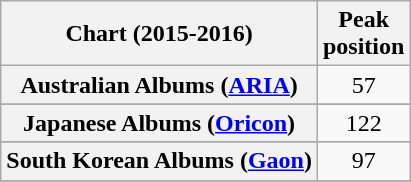<table class="wikitable sortable plainrowheaders" style="text-align:center">
<tr>
<th scope="col">Chart (2015-2016)</th>
<th scope="col">Peak<br>position</th>
</tr>
<tr>
<th scope="row">Australian Albums (<a href='#'>ARIA</a>)</th>
<td>57</td>
</tr>
<tr>
</tr>
<tr>
</tr>
<tr>
</tr>
<tr>
</tr>
<tr>
</tr>
<tr>
</tr>
<tr>
</tr>
<tr>
</tr>
<tr>
</tr>
<tr>
</tr>
<tr>
<th scope="row">Japanese Albums (<a href='#'>Oricon</a>)</th>
<td>122</td>
</tr>
<tr>
</tr>
<tr>
</tr>
<tr>
<th scope="row">South Korean Albums (<a href='#'>Gaon</a>)</th>
<td>97</td>
</tr>
<tr>
</tr>
<tr>
</tr>
<tr>
</tr>
<tr>
</tr>
</table>
